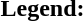<table class="toccolours" style="font-size:100%; white-space:nowrap;">
<tr>
<td><strong>Legend:</strong></td>
<td>      </td>
</tr>
<tr>
<td></td>
</tr>
<tr>
<td></td>
</tr>
</table>
